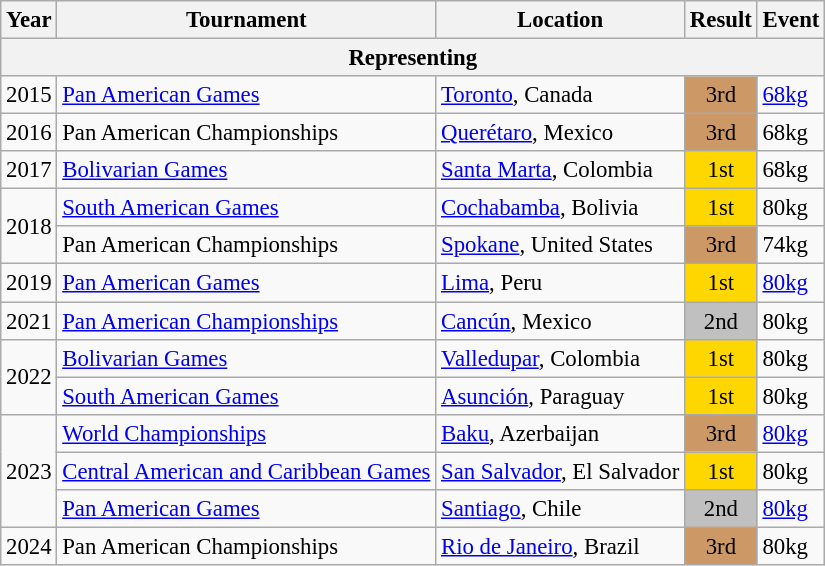<table class="wikitable" style="font-size:95%;">
<tr>
<th>Year</th>
<th>Tournament</th>
<th>Location</th>
<th>Result</th>
<th>Event</th>
</tr>
<tr>
<th colspan=6>Representing </th>
</tr>
<tr>
<td>2015</td>
<td><a href='#'>Pan American Games</a></td>
<td><a href='#'>Toronto</a>, Canada</td>
<td align="center" bgcolor="cc9966">3rd</td>
<td><a href='#'>68kg</a></td>
</tr>
<tr>
<td>2016</td>
<td>Pan American Championships</td>
<td><a href='#'>Querétaro</a>, Mexico</td>
<td align="center" bgcolor="cc9966">3rd</td>
<td>68kg</td>
</tr>
<tr>
<td>2017</td>
<td><a href='#'>Bolivarian Games</a></td>
<td><a href='#'>Santa Marta</a>, Colombia</td>
<td align="center" bgcolor="gold">1st</td>
<td>68kg</td>
</tr>
<tr>
<td rowspan=2>2018</td>
<td><a href='#'>South American Games</a></td>
<td><a href='#'>Cochabamba</a>, Bolivia</td>
<td align="center" bgcolor="gold">1st</td>
<td>80kg</td>
</tr>
<tr>
<td>Pan American Championships</td>
<td><a href='#'>Spokane</a>, United States</td>
<td align="center" bgcolor="cc9966">3rd</td>
<td>74kg</td>
</tr>
<tr>
<td>2019</td>
<td><a href='#'>Pan American Games</a></td>
<td><a href='#'>Lima</a>, Peru</td>
<td align="center" bgcolor="gold">1st</td>
<td><a href='#'>80kg</a></td>
</tr>
<tr>
<td>2021</td>
<td><a href='#'>Pan American Championships</a></td>
<td><a href='#'>Cancún</a>, Mexico</td>
<td align="center" bgcolor="silver">2nd</td>
<td>80kg</td>
</tr>
<tr>
<td rowspan=2>2022</td>
<td><a href='#'>Bolivarian Games</a></td>
<td><a href='#'>Valledupar</a>, Colombia</td>
<td align="center" bgcolor="gold">1st</td>
<td>80kg</td>
</tr>
<tr>
<td><a href='#'>South American Games</a></td>
<td><a href='#'>Asunción</a>, Paraguay</td>
<td align="center" bgcolor="gold">1st</td>
<td>80kg</td>
</tr>
<tr>
<td rowspan=3>2023</td>
<td><a href='#'>World Championships</a></td>
<td><a href='#'>Baku</a>, Azerbaijan</td>
<td align="center" bgcolor="cc9966">3rd</td>
<td><a href='#'>80kg</a></td>
</tr>
<tr>
<td><a href='#'>Central American and Caribbean Games</a></td>
<td><a href='#'>San Salvador</a>, El Salvador</td>
<td align="center" bgcolor="gold">1st</td>
<td>80kg</td>
</tr>
<tr>
<td><a href='#'>Pan American Games</a></td>
<td><a href='#'>Santiago</a>, Chile</td>
<td align="center" bgcolor="silver">2nd</td>
<td><a href='#'>80kg</a></td>
</tr>
<tr>
<td>2024</td>
<td>Pan American Championships</td>
<td><a href='#'>Rio de Janeiro</a>, Brazil</td>
<td align="center" bgcolor="cc9966">3rd</td>
<td>80kg</td>
</tr>
</table>
